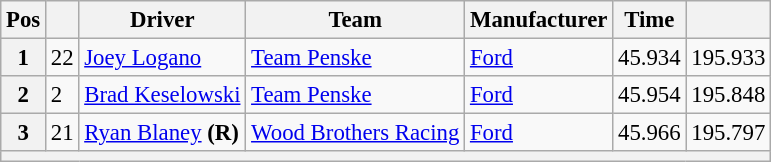<table class="wikitable" style="font-size:95%">
<tr>
<th>Pos</th>
<th></th>
<th>Driver</th>
<th>Team</th>
<th>Manufacturer</th>
<th>Time</th>
<th></th>
</tr>
<tr>
<th>1</th>
<td>22</td>
<td><a href='#'>Joey Logano</a></td>
<td><a href='#'>Team Penske</a></td>
<td><a href='#'>Ford</a></td>
<td>45.934</td>
<td>195.933</td>
</tr>
<tr>
<th>2</th>
<td>2</td>
<td><a href='#'>Brad Keselowski</a></td>
<td><a href='#'>Team Penske</a></td>
<td><a href='#'>Ford</a></td>
<td>45.954</td>
<td>195.848</td>
</tr>
<tr>
<th>3</th>
<td>21</td>
<td><a href='#'>Ryan Blaney</a> <strong>(R)</strong></td>
<td><a href='#'>Wood Brothers Racing</a></td>
<td><a href='#'>Ford</a></td>
<td>45.966</td>
<td>195.797</td>
</tr>
<tr>
<th colspan="7"></th>
</tr>
</table>
